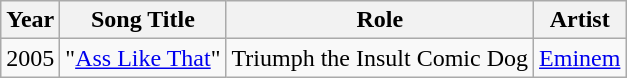<table class="wikitable sortable">
<tr>
<th>Year</th>
<th>Song Title</th>
<th>Role</th>
<th>Artist</th>
</tr>
<tr>
<td>2005</td>
<td>"<a href='#'>Ass Like That</a>"</td>
<td>Triumph the Insult Comic Dog</td>
<td><a href='#'>Eminem</a></td>
</tr>
</table>
